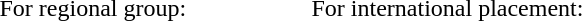<table>
<tr>
<td colspan=2>For regional group:</td>
<td colspan=2>For international placement:</td>
</tr>
<tr>
<td width=200px></td>
<td></td>
<td></td>
</tr>
<tr>
<td width=200px></td>
<td></td>
<td></td>
</tr>
<tr>
<td></td>
<td></td>
<td></td>
</tr>
<tr>
<td></td>
<td></td>
<td></td>
</tr>
<tr>
<td></td>
</tr>
</table>
